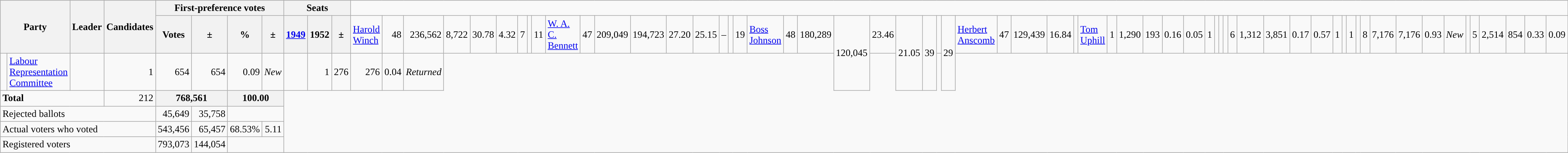<table class="wikitable" style="text-align:right;">
<tr>
<th rowspan="2" colspan="2">Party</th>
<th rowspan="2">Leader</th>
<th rowspan="2">Candidates</th>
<th colspan="4">First-preference votes</th>
<th colspan="3">Seats</th>
</tr>
<tr>
<th>Votes</th>
<th>±</th>
<th>% </th>
<th>±</th>
<th><a href='#'>1949</a></th>
<th>1952</th>
<th>±<br></th>
<td style="text-align:left;"><a href='#'>Harold Winch</a></td>
<td>48</td>
<td>236,562</td>
<td>8,722</td>
<td>30.78</td>
<td>4.32</td>
<td>7</td>
<td></td>
<td>11<br></td>
<td style="text-align:left;"><a href='#'>W. A. C. Bennett</a></td>
<td>47</td>
<td>209,049</td>
<td>194,723</td>
<td>27.20</td>
<td>25.15</td>
<td>–</td>
<td></td>
<td>19<br></td>
<td style="text-align:left;"><a href='#'>Boss Johnson</a></td>
<td>48</td>
<td>180,289</td>
<td rowspan="2">120,045</td>
<td>23.46</td>
<td rowspan="2">21.05</td>
<td rowspan="2">39</td>
<td></td>
<td rowspan="2">29<br></td>
<td style="text-align:left;"><a href='#'>Herbert Anscomb</a></td>
<td>47</td>
<td>129,439</td>
<td>16.84</td>
<td><br></td>
<td style="text-align:left;"><a href='#'>Tom Uphill</a></td>
<td>1</td>
<td>1,290</td>
<td>193</td>
<td>0.16</td>
<td>0.05</td>
<td>1</td>
<td></td>
<td><br></td>
<td style="text-align:left;"></td>
<td>6</td>
<td>1,312</td>
<td>3,851</td>
<td>0.17</td>
<td>0.57</td>
<td>1</td>
<td></td>
<td>1<br></td>
<td style="text-align:left;"></td>
<td>8</td>
<td>7,176</td>
<td>7,176</td>
<td>0.93</td>
<td><em>New</em><br></td>
<td style="text-align:left;"></td>
<td>5</td>
<td>2,514</td>
<td>854</td>
<td>0.33</td>
<td>0.09</td>
</tr>
<tr>
<td style="background-color: "> </td>
<td style="text-align: left;"><a href='#'>Labour Representation Committee</a></td>
<td style="text-align:left;"></td>
<td>1</td>
<td>654</td>
<td>654</td>
<td>0.09</td>
<td><em>New</em><br></td>
<td style="text-align:left;"></td>
<td>1</td>
<td>276</td>
<td>276</td>
<td>0.04</td>
<td><em>Returned</em></td>
</tr>
<tr>
<td colspan="3" style="text-align: left;"><strong>Total</strong></td>
<td>212</td>
<th colspan="2">768,561</th>
<th colspan="2">100.00</th>
</tr>
<tr>
<td colspan="4" style="text-align:left;">Rejected ballots</td>
<td>45,649</td>
<td>35,758</td>
<td colspan="2"></td>
</tr>
<tr>
<td colspan="4" style="text-align:left;">Actual voters who voted</td>
<td>543,456</td>
<td>65,457</td>
<td>68.53%</td>
<td>5.11</td>
</tr>
<tr>
<td colspan="4" style="text-align:left;">Registered voters</td>
<td>793,073</td>
<td>144,054</td>
<td colspan="2"></td>
</tr>
</table>
